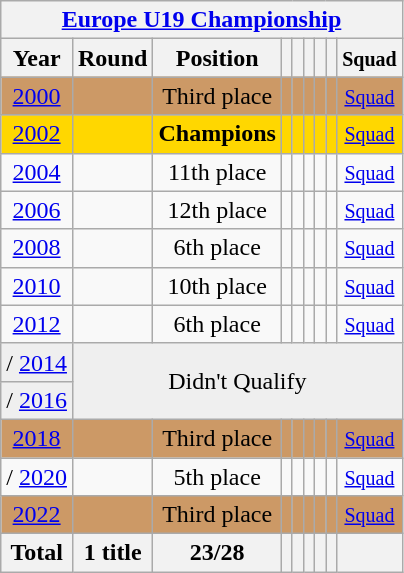<table class="wikitable" style="text-align: center;">
<tr>
<th colspan=9><a href='#'>Europe U19 Championship</a></th>
</tr>
<tr>
<th>Year</th>
<th>Round</th>
<th>Position</th>
<th></th>
<th></th>
<th></th>
<th></th>
<th></th>
<th><small>Squad</small></th>
</tr>
<tr bgcolor=cc9966>
<td> <a href='#'>2000</a></td>
<td></td>
<td>Third place</td>
<td></td>
<td></td>
<td></td>
<td></td>
<td></td>
<td><small> <a href='#'>Squad</a></small></td>
</tr>
<tr bgcolor=gold>
<td> <a href='#'>2002</a></td>
<td></td>
<td><strong>Champions</strong></td>
<td></td>
<td></td>
<td></td>
<td></td>
<td></td>
<td><small> <a href='#'>Squad</a></small></td>
</tr>
<tr bgcolor=>
<td> <a href='#'>2004</a></td>
<td></td>
<td>11th place</td>
<td></td>
<td></td>
<td></td>
<td></td>
<td></td>
<td><small> <a href='#'>Squad</a></small></td>
</tr>
<tr bgcolor=>
<td> <a href='#'>2006</a></td>
<td></td>
<td>12th place</td>
<td></td>
<td></td>
<td></td>
<td></td>
<td></td>
<td><small> <a href='#'>Squad</a></small></td>
</tr>
<tr bgcolor=>
<td> <a href='#'>2008</a></td>
<td></td>
<td>6th place</td>
<td></td>
<td></td>
<td></td>
<td></td>
<td></td>
<td><small> <a href='#'>Squad</a></small></td>
</tr>
<tr bgcolor=>
<td> <a href='#'>2010</a></td>
<td></td>
<td>10th place</td>
<td></td>
<td></td>
<td></td>
<td></td>
<td></td>
<td><small> <a href='#'>Squad</a></small></td>
</tr>
<tr bgcolor=>
<td> <a href='#'>2012</a></td>
<td></td>
<td>6th place</td>
<td></td>
<td></td>
<td></td>
<td></td>
<td></td>
<td><small> <a href='#'>Squad</a></small></td>
</tr>
<tr bgcolor=efefef>
<td>/ <a href='#'>2014</a></td>
<td colspan=8 rowspan=2>Didn't Qualify</td>
</tr>
<tr bgcolor=efefef>
<td>/ <a href='#'>2016</a></td>
</tr>
<tr bgcolor=cc9966>
<td> <a href='#'>2018</a></td>
<td></td>
<td>Third place</td>
<td></td>
<td></td>
<td></td>
<td></td>
<td></td>
<td><small> <a href='#'>Squad</a></small></td>
</tr>
<tr>
<td>/ <a href='#'>2020</a></td>
<td></td>
<td>5th place</td>
<td></td>
<td></td>
<td></td>
<td></td>
<td></td>
<td><small> <a href='#'>Squad</a></small></td>
</tr>
<tr bgcolor=cc9966>
<td> <a href='#'>2022</a></td>
<td></td>
<td>Third place</td>
<td></td>
<td></td>
<td></td>
<td></td>
<td></td>
<td><small> <a href='#'>Squad</a></small></td>
</tr>
<tr>
<th>Total</th>
<th>1 title</th>
<th>23/28</th>
<th></th>
<th></th>
<th></th>
<th></th>
<th></th>
<th></th>
</tr>
</table>
